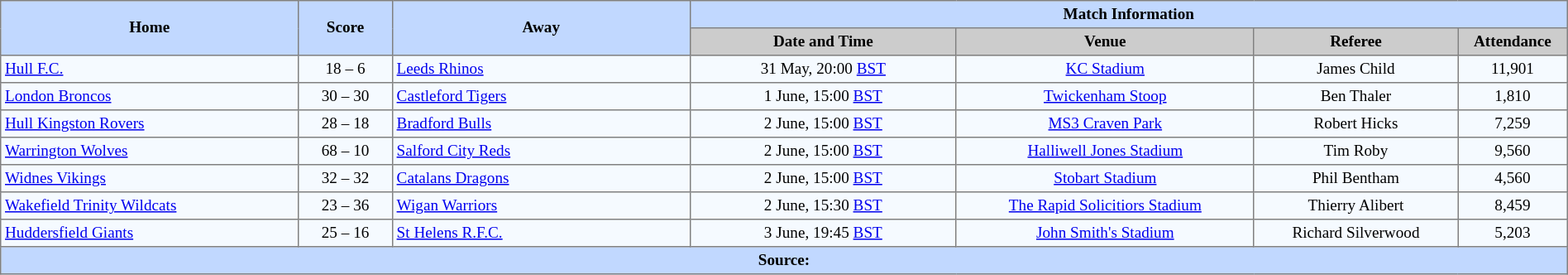<table border=1 style="border-collapse:collapse; font-size:80%; text-align:center;" cellpadding=3 cellspacing=0 width=100%>
<tr bgcolor=#C1D8FF>
<th rowspan=2 width=19%>Home</th>
<th rowspan=2 width=6%>Score</th>
<th rowspan=2 width=19%>Away</th>
<th colspan=6>Match Information</th>
</tr>
<tr bgcolor=#CCCCCC>
<th width=17%>Date and Time</th>
<th width=19%>Venue</th>
<th width=13%>Referee</th>
<th width=7%>Attendance</th>
</tr>
<tr bgcolor=#F5FAFF>
<td align=left> <a href='#'>Hull F.C.</a></td>
<td>18 – 6</td>
<td align=left> <a href='#'>Leeds Rhinos</a></td>
<td>31 May, 20:00 <a href='#'>BST</a></td>
<td><a href='#'>KC Stadium</a></td>
<td>James Child</td>
<td>11,901</td>
</tr>
<tr bgcolor=#F5FAFF>
<td align=left> <a href='#'>London Broncos</a></td>
<td>30 – 30</td>
<td align=left> <a href='#'>Castleford Tigers</a></td>
<td>1 June, 15:00 <a href='#'>BST</a></td>
<td><a href='#'>Twickenham Stoop</a></td>
<td>Ben Thaler</td>
<td>1,810</td>
</tr>
<tr bgcolor=#F5FAFF>
<td align=left> <a href='#'>Hull Kingston Rovers</a></td>
<td>28 – 18</td>
<td align=left> <a href='#'>Bradford Bulls</a></td>
<td>2 June, 15:00 <a href='#'>BST</a></td>
<td><a href='#'>MS3 Craven Park</a></td>
<td>Robert Hicks</td>
<td>7,259</td>
</tr>
<tr bgcolor=#F5FAFF>
<td align=left> <a href='#'>Warrington Wolves</a></td>
<td>68 – 10</td>
<td align=left> <a href='#'>Salford City Reds</a></td>
<td>2 June, 15:00 <a href='#'>BST</a></td>
<td><a href='#'>Halliwell Jones Stadium</a></td>
<td>Tim Roby</td>
<td>9,560</td>
</tr>
<tr bgcolor=#F5FAFF>
<td align=left> <a href='#'>Widnes Vikings</a></td>
<td>32 – 32</td>
<td align=left> <a href='#'>Catalans Dragons</a></td>
<td>2 June, 15:00 <a href='#'>BST</a></td>
<td><a href='#'>Stobart Stadium</a></td>
<td>Phil Bentham</td>
<td>4,560</td>
</tr>
<tr bgcolor=#F5FAFF>
<td align=left> <a href='#'>Wakefield Trinity Wildcats</a></td>
<td>23 – 36</td>
<td align=left> <a href='#'>Wigan Warriors</a></td>
<td>2 June, 15:30 <a href='#'>BST</a></td>
<td><a href='#'>The Rapid Solicitiors Stadium</a></td>
<td>Thierry Alibert</td>
<td>8,459</td>
</tr>
<tr bgcolor=#F5FAFF>
<td align=left> <a href='#'>Huddersfield Giants</a></td>
<td>25 – 16</td>
<td align=left> <a href='#'>St Helens R.F.C.</a></td>
<td>3 June, 19:45 <a href='#'>BST</a></td>
<td><a href='#'>John Smith's Stadium</a></td>
<td>Richard Silverwood</td>
<td>5,203</td>
</tr>
<tr bgcolor=#C1D8FF>
<th colspan=12>Source:</th>
</tr>
</table>
